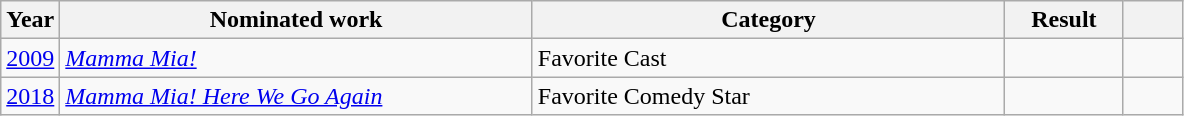<table class=wikitable>
<tr>
<th scope="col" style="width:5%;">Year</th>
<th scope="col" style="width:40%;">Nominated work</th>
<th scope="col" style="width:40%;">Category</th>
<th scope="col" style="width:10%;">Result</th>
<th scope="col" style="width:5%;"></th>
</tr>
<tr>
<td><a href='#'>2009</a></td>
<td><em><a href='#'>Mamma Mia!</a></em></td>
<td>Favorite Cast</td>
<td></td>
<td style="text-align:center;"></td>
</tr>
<tr>
<td><a href='#'>2018</a></td>
<td><em><a href='#'>Mamma Mia! Here We Go Again</a></em></td>
<td>Favorite Comedy Star</td>
<td></td>
<td style="text-align:center;"></td>
</tr>
</table>
